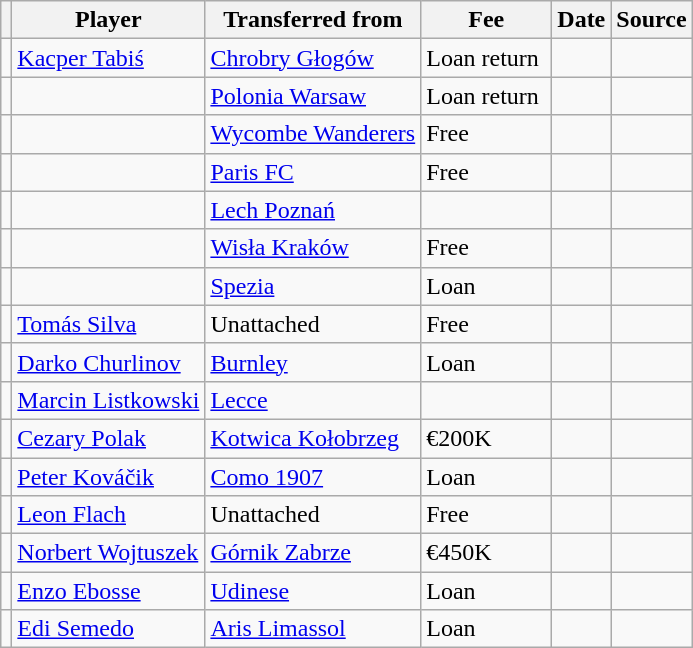<table class="wikitable plainrowheaders sortable">
<tr>
<th></th>
<th scope="col">Player</th>
<th>Transferred from</th>
<th style="width: 80px;">Fee</th>
<th scope="col">Date</th>
<th scope="col">Source</th>
</tr>
<tr>
<td align="center"></td>
<td> <a href='#'>Kacper Tabiś</a></td>
<td> <a href='#'>Chrobry Głogów</a></td>
<td>Loan return</td>
<td></td>
<td></td>
</tr>
<tr>
<td align="center"></td>
<td></td>
<td> <a href='#'>Polonia Warsaw</a></td>
<td>Loan return</td>
<td></td>
<td></td>
</tr>
<tr>
<td align="center"></td>
<td></td>
<td> <a href='#'>Wycombe Wanderers</a></td>
<td>Free</td>
<td></td>
<td></td>
</tr>
<tr>
<td align="center"></td>
<td></td>
<td> <a href='#'>Paris FC</a></td>
<td>Free</td>
<td></td>
<td></td>
</tr>
<tr>
<td align="center"></td>
<td></td>
<td> <a href='#'>Lech Poznań</a></td>
<td></td>
<td></td>
<td></td>
</tr>
<tr>
<td align="center"></td>
<td></td>
<td> <a href='#'>Wisła Kraków</a></td>
<td>Free</td>
<td></td>
<td></td>
</tr>
<tr>
<td align="center"></td>
<td></td>
<td> <a href='#'>Spezia</a></td>
<td>Loan</td>
<td></td>
<td></td>
</tr>
<tr>
<td align="center"></td>
<td> <a href='#'>Tomás Silva</a></td>
<td>Unattached</td>
<td>Free</td>
<td></td>
<td></td>
</tr>
<tr>
<td align="center"></td>
<td> <a href='#'>Darko Churlinov</a></td>
<td> <a href='#'>Burnley</a></td>
<td>Loan</td>
<td></td>
<td></td>
</tr>
<tr>
<td align="center"></td>
<td> <a href='#'>Marcin Listkowski</a></td>
<td> <a href='#'>Lecce</a></td>
<td></td>
<td></td>
<td></td>
</tr>
<tr>
<td align="center"></td>
<td> <a href='#'>Cezary Polak</a></td>
<td> <a href='#'>Kotwica Kołobrzeg</a></td>
<td>€200K</td>
<td></td>
<td></td>
</tr>
<tr>
<td align="center"></td>
<td> <a href='#'>Peter Kováčik</a></td>
<td> <a href='#'>Como 1907</a></td>
<td>Loan</td>
<td></td>
<td></td>
</tr>
<tr>
<td align="center"></td>
<td> <a href='#'>Leon Flach</a></td>
<td>Unattached</td>
<td>Free</td>
<td></td>
<td></td>
</tr>
<tr>
<td align="center"></td>
<td> <a href='#'>Norbert Wojtuszek</a></td>
<td> <a href='#'>Górnik Zabrze</a></td>
<td>€450K</td>
<td></td>
<td></td>
</tr>
<tr>
<td align="center"></td>
<td> <a href='#'>Enzo Ebosse</a></td>
<td> <a href='#'>Udinese</a></td>
<td>Loan</td>
<td></td>
<td></td>
</tr>
<tr>
<td align="center"></td>
<td> <a href='#'>Edi Semedo</a></td>
<td> <a href='#'>Aris Limassol</a></td>
<td>Loan</td>
<td></td>
<td></td>
</tr>
</table>
